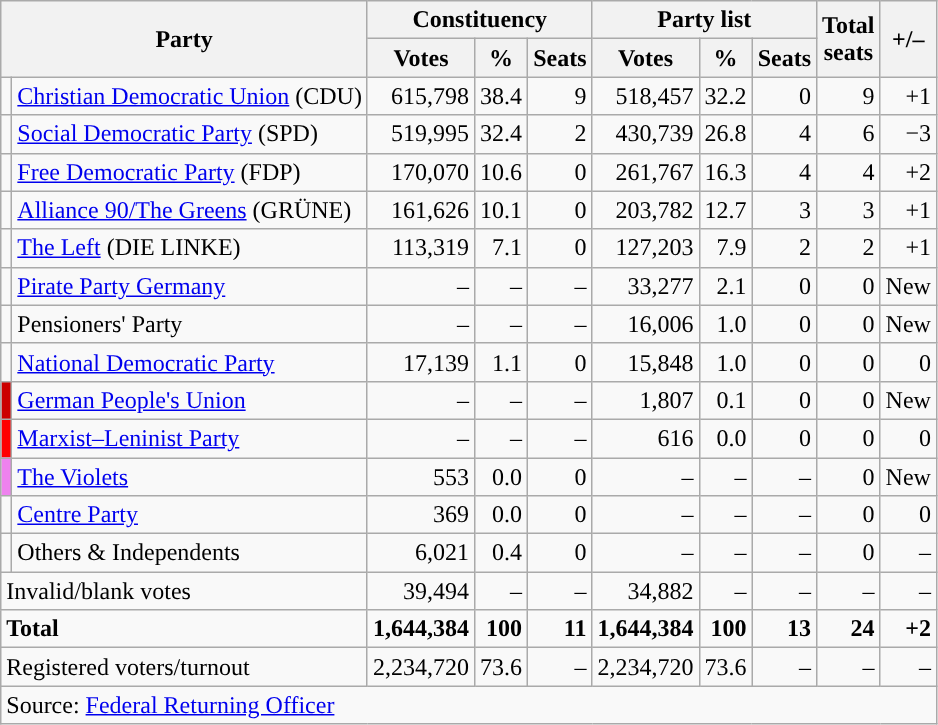<table class="wikitable" style="text-align:right">
<tr>
<th colspan="2" rowspan="2">Party</th>
<th colspan="3">Constituency</th>
<th colspan="3">Party list</th>
<th rowspan="2">Total<br>seats</th>
<th rowspan="2">+/–</th>
</tr>
<tr>
<th>Votes</th>
<th>%</th>
<th>Seats</th>
<th>Votes</th>
<th>%</th>
<th>Seats</th>
</tr>
<tr>
<td></td>
<td align="left"><a href='#'>Christian Democratic Union</a> (CDU)</td>
<td>615,798</td>
<td>38.4</td>
<td>9</td>
<td>518,457</td>
<td>32.2</td>
<td>0</td>
<td>9</td>
<td>+1</td>
</tr>
<tr>
<td></td>
<td align="left"><a href='#'>Social Democratic Party</a> (SPD)</td>
<td>519,995</td>
<td>32.4</td>
<td>2</td>
<td>430,739</td>
<td>26.8</td>
<td>4</td>
<td>6</td>
<td>−3</td>
</tr>
<tr>
<td></td>
<td align="left"><a href='#'>Free Democratic Party</a> (FDP)</td>
<td>170,070</td>
<td>10.6</td>
<td>0</td>
<td>261,767</td>
<td>16.3</td>
<td>4</td>
<td>4</td>
<td>+2</td>
</tr>
<tr>
<td></td>
<td align="left"><a href='#'>Alliance 90/The Greens</a> (GRÜNE)</td>
<td>161,626</td>
<td>10.1</td>
<td>0</td>
<td>203,782</td>
<td>12.7</td>
<td>3</td>
<td>3</td>
<td>+1</td>
</tr>
<tr>
<td></td>
<td align="left"><a href='#'>The Left</a> (DIE LINKE)</td>
<td>113,319</td>
<td>7.1</td>
<td>0</td>
<td>127,203</td>
<td>7.9</td>
<td>2</td>
<td>2</td>
<td>+1</td>
</tr>
<tr>
<td style="background-color:"></td>
<td align="left"><a href='#'>Pirate Party Germany</a></td>
<td>–</td>
<td>–</td>
<td>–</td>
<td>33,277</td>
<td>2.1</td>
<td>0</td>
<td>0</td>
<td>New</td>
</tr>
<tr>
<td></td>
<td align="left">Pensioners' Party</td>
<td>–</td>
<td>–</td>
<td>–</td>
<td>16,006</td>
<td>1.0</td>
<td>0</td>
<td>0</td>
<td>New</td>
</tr>
<tr>
<td style="background-color:"></td>
<td align="left"><a href='#'>National Democratic Party</a></td>
<td>17,139</td>
<td>1.1</td>
<td>0</td>
<td>15,848</td>
<td>1.0</td>
<td>0</td>
<td>0</td>
<td>0</td>
</tr>
<tr>
<td style="background-color:#CC0000"></td>
<td align="left"><a href='#'>German People's Union</a></td>
<td>–</td>
<td>–</td>
<td>–</td>
<td>1,807</td>
<td>0.1</td>
<td>0</td>
<td>0</td>
<td>New</td>
</tr>
<tr>
<td style="background-color:red"></td>
<td align="left"><a href='#'>Marxist–Leninist Party</a></td>
<td>–</td>
<td>–</td>
<td>–</td>
<td>616</td>
<td>0.0</td>
<td>0</td>
<td>0</td>
<td>0</td>
</tr>
<tr>
<td style="background-color:#EE82EE"></td>
<td align="left"><a href='#'>The Violets</a></td>
<td>553</td>
<td>0.0</td>
<td>0</td>
<td>–</td>
<td>–</td>
<td>–</td>
<td>0</td>
<td>New</td>
</tr>
<tr>
<td style="background-color:"></td>
<td align="left"><a href='#'>Centre Party</a></td>
<td>369</td>
<td>0.0</td>
<td>0</td>
<td>–</td>
<td>–</td>
<td>–</td>
<td>0</td>
<td>0</td>
</tr>
<tr>
<td></td>
<td align="left">Others & Independents</td>
<td>6,021</td>
<td>0.4</td>
<td>0</td>
<td>–</td>
<td>–</td>
<td>–</td>
<td>0</td>
<td>–</td>
</tr>
<tr>
<td colspan="2" align="left">Invalid/blank votes</td>
<td>39,494</td>
<td>–</td>
<td>–</td>
<td>34,882</td>
<td>–</td>
<td>–</td>
<td>–</td>
<td>–</td>
</tr>
<tr>
<td colspan="2" align="left"><strong>Total</strong></td>
<td><strong>1,644,384</strong></td>
<td><strong>100</strong></td>
<td><strong>11</strong></td>
<td><strong>1,644,384</strong></td>
<td><strong>100</strong></td>
<td><strong>13</strong></td>
<td><strong>24</strong></td>
<td><strong>+2</strong></td>
</tr>
<tr>
<td colspan="2" align="left">Registered voters/turnout</td>
<td>2,234,720</td>
<td>73.6</td>
<td>–</td>
<td>2,234,720</td>
<td>73.6</td>
<td>–</td>
<td>–</td>
<td>–</td>
</tr>
<tr>
<td colspan="10" align="left">Source: <a href='#'>Federal Returning Officer</a></td>
</tr>
</table>
